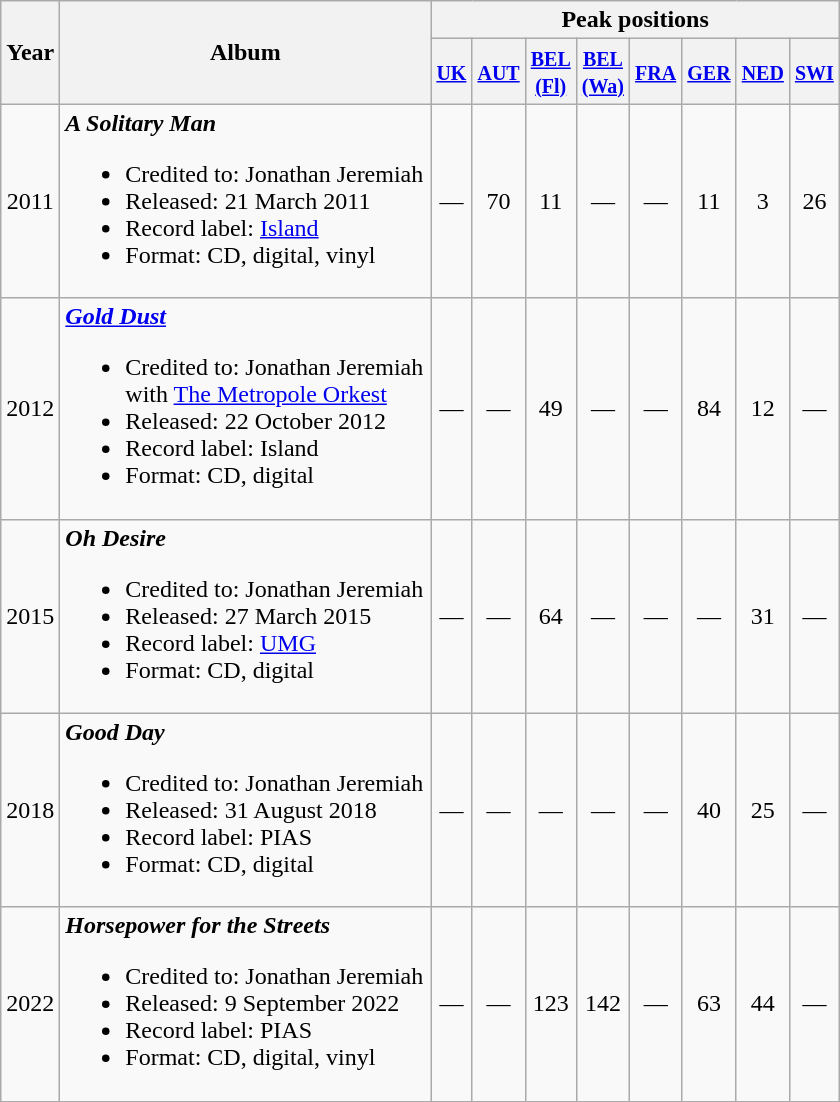<table class="wikitable">
<tr>
<th align="center" rowspan="2" width="10">Year</th>
<th align="center" rowspan="2" width="240">Album</th>
<th align="center" colspan="8" width="30">Peak positions</th>
</tr>
<tr>
<th width="20"><small><a href='#'>UK</a></small></th>
<th width="20"><small><a href='#'>AUT</a></small><br></th>
<th width="20"><small><a href='#'>BEL<br>(Fl)</a></small><br></th>
<th width="20"><small><a href='#'>BEL<br>(Wa)</a></small><br></th>
<th width="20"><small><a href='#'>FRA</a></small><br></th>
<th width="20"><small><a href='#'>GER</a></small><br></th>
<th width="20"><small><a href='#'>NED</a></small><br></th>
<th width="20"><small><a href='#'>SWI</a></small><br></th>
</tr>
<tr>
<td align="center">2011</td>
<td><strong><em>A Solitary Man</em></strong><br><ul><li>Credited to: Jonathan Jeremiah</li><li>Released: 21 March 2011</li><li>Record label: <a href='#'>Island</a></li><li>Format: CD, digital, vinyl</li></ul></td>
<td align="center">—</td>
<td align="center">70</td>
<td align="center">11</td>
<td align="center">—</td>
<td align="center">—</td>
<td align="center">11</td>
<td align="center">3</td>
<td align="center">26</td>
</tr>
<tr>
<td align="center">2012</td>
<td><strong><em><a href='#'>Gold Dust</a></em></strong><br><ul><li>Credited to: Jonathan Jeremiah with <a href='#'>The Metropole Orkest</a></li><li>Released: 22 October 2012</li><li>Record label: Island</li><li>Format: CD, digital</li></ul></td>
<td align="center">—</td>
<td align="center">—</td>
<td align="center">49</td>
<td align="center">—</td>
<td align="center">—</td>
<td align="center">84</td>
<td align="center">12</td>
<td align="center">—</td>
</tr>
<tr>
<td>2015</td>
<td><strong><em>Oh Desire</em></strong><br><ul><li>Credited to: Jonathan Jeremiah</li><li>Released: 27 March 2015</li><li>Record label: <a href='#'>UMG</a></li><li>Format: CD, digital</li></ul></td>
<td align="center">—</td>
<td align="center">—</td>
<td align="center">64</td>
<td align="center">—</td>
<td align="center">—</td>
<td align="center">—</td>
<td align="center">31</td>
<td align="center">—</td>
</tr>
<tr>
<td>2018</td>
<td><strong><em>Good Day</em></strong><br><ul><li>Credited to: Jonathan Jeremiah</li><li>Released: 31 August 2018</li><li>Record label: PIAS</li><li>Format: CD, digital</li></ul></td>
<td align="center">—</td>
<td align="center">—</td>
<td align="center">—</td>
<td align="center">—</td>
<td align="center">—</td>
<td align="center">40</td>
<td align="center">25</td>
<td align="center">—</td>
</tr>
<tr>
<td>2022</td>
<td><strong><em>Horsepower for the Streets</em></strong><br><ul><li>Credited to: Jonathan Jeremiah</li><li>Released: 9 September 2022</li><li>Record label: PIAS</li><li>Format: CD, digital, vinyl</li></ul></td>
<td align="center">—</td>
<td align="center">—</td>
<td align="center">123</td>
<td align="center">142</td>
<td align="center">—</td>
<td align="center">63</td>
<td align="center">44</td>
<td align="center">—</td>
</tr>
</table>
